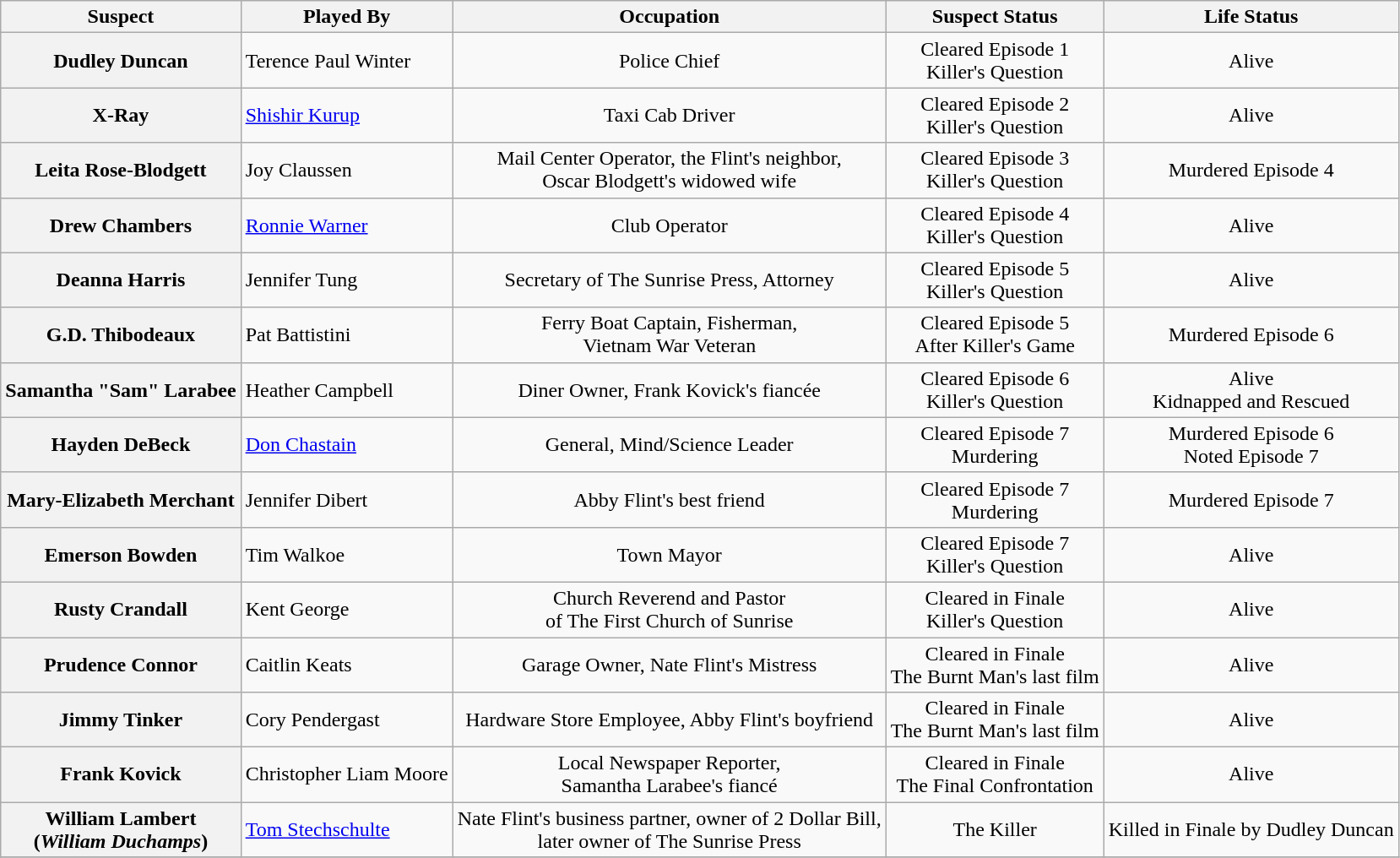<table class="wikitable">
<tr>
<th>Suspect</th>
<th>Played By</th>
<th>Occupation</th>
<th>Suspect Status</th>
<th>Life Status</th>
</tr>
<tr>
<th>Dudley Duncan</th>
<td>Terence Paul Winter</td>
<td align="center">Police Chief</td>
<td align="center">Cleared Episode 1<br>Killer's Question</td>
<td align="center">Alive</td>
</tr>
<tr>
<th>X-Ray</th>
<td><a href='#'>Shishir Kurup</a></td>
<td align="center">Taxi Cab Driver</td>
<td align="center">Cleared Episode 2<br>Killer's Question</td>
<td align="center">Alive</td>
</tr>
<tr>
<th>Leita Rose-Blodgett</th>
<td>Joy Claussen</td>
<td align="center">Mail Center Operator, the Flint's neighbor,<br>Oscar Blodgett's widowed wife</td>
<td align="center">Cleared Episode 3<br>Killer's Question</td>
<td align="center">Murdered Episode 4</td>
</tr>
<tr>
<th>Drew Chambers</th>
<td><a href='#'>Ronnie Warner</a></td>
<td align="center">Club Operator</td>
<td align="center">Cleared Episode 4<br>Killer's Question</td>
<td align="center">Alive</td>
</tr>
<tr>
<th>Deanna Harris</th>
<td>Jennifer Tung</td>
<td align="center">Secretary of The Sunrise Press, Attorney</td>
<td align="center">Cleared Episode 5<br>Killer's Question</td>
<td align="center">Alive</td>
</tr>
<tr>
<th>G.D. Thibodeaux</th>
<td>Pat Battistini</td>
<td align="center">Ferry Boat Captain, Fisherman,<br>Vietnam War Veteran</td>
<td align="center">Cleared Episode 5<br>After Killer's Game</td>
<td align="center">Murdered Episode 6</td>
</tr>
<tr>
<th>Samantha "Sam" Larabee</th>
<td>Heather Campbell</td>
<td align="center">Diner Owner, Frank Kovick's fiancée</td>
<td align="center">Cleared Episode 6<br>Killer's Question</td>
<td align="center">Alive<br>Kidnapped and Rescued</td>
</tr>
<tr>
<th>Hayden DeBeck</th>
<td><a href='#'>Don Chastain</a></td>
<td align="center">General, Mind/Science Leader</td>
<td align="center">Cleared Episode 7<br>Murdering</td>
<td align="center">Murdered Episode 6<br>Noted Episode 7</td>
</tr>
<tr>
<th>Mary-Elizabeth Merchant</th>
<td>Jennifer Dibert</td>
<td align="center">Abby Flint's best friend</td>
<td align="center">Cleared Episode 7<br>Murdering</td>
<td align="center">Murdered Episode 7</td>
</tr>
<tr>
<th>Emerson Bowden</th>
<td>Tim Walkoe</td>
<td align="center">Town Mayor</td>
<td align="center">Cleared Episode 7<br>Killer's Question</td>
<td align="center">Alive</td>
</tr>
<tr>
<th>Rusty Crandall</th>
<td>Kent George</td>
<td align="center">Church Reverend and Pastor<br>of The First Church of Sunrise</td>
<td align="center">Cleared in Finale<br>Killer's Question</td>
<td align="center">Alive</td>
</tr>
<tr>
<th>Prudence Connor</th>
<td>Caitlin Keats</td>
<td align="center">Garage Owner, Nate Flint's Mistress</td>
<td align="center">Cleared in Finale<br>The Burnt Man's last film</td>
<td align="center">Alive</td>
</tr>
<tr>
<th>Jimmy Tinker</th>
<td>Cory Pendergast</td>
<td align="center">Hardware Store Employee, Abby Flint's boyfriend</td>
<td align="center">Cleared in Finale<br>The Burnt Man's last film</td>
<td align="center">Alive</td>
</tr>
<tr>
<th>Frank Kovick</th>
<td>Christopher Liam Moore</td>
<td align="center">Local Newspaper Reporter,<br>Samantha Larabee's fiancé</td>
<td align="center">Cleared in Finale<br>The Final Confrontation</td>
<td align="center">Alive</td>
</tr>
<tr>
<th>William Lambert<br>(<em>William Duchamps</em>)</th>
<td><a href='#'>Tom Stechschulte</a></td>
<td align="center">Nate Flint's business partner, owner of 2 Dollar Bill,<br>later owner of The Sunrise Press</td>
<td align="center">The Killer</td>
<td align="center">Killed in Finale by Dudley Duncan</td>
</tr>
<tr>
</tr>
</table>
